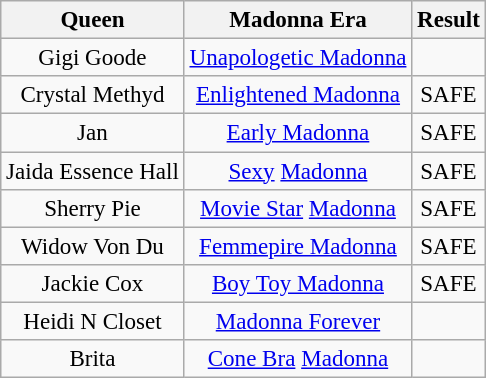<table class="wikitable" border="2" class="wikitable" style="text-align:center;font-size:96%">
<tr>
<th>Queen</th>
<th>Madonna Era</th>
<th>Result</th>
</tr>
<tr>
<td>Gigi Goode</td>
<td><a href='#'>Unapologetic Madonna</a></td>
<td></td>
</tr>
<tr>
<td>Crystal Methyd</td>
<td><a href='#'>Enlightened Madonna</a></td>
<td>SAFE</td>
</tr>
<tr>
<td>Jan</td>
<td><a href='#'>Early Madonna</a></td>
<td>SAFE</td>
</tr>
<tr>
<td>Jaida Essence Hall</td>
<td><a href='#'>Sexy</a> <a href='#'>Madonna</a></td>
<td>SAFE</td>
</tr>
<tr>
<td>Sherry Pie</td>
<td><a href='#'>Movie Star</a> <a href='#'>Madonna</a></td>
<td>SAFE</td>
</tr>
<tr>
<td>Widow Von Du</td>
<td><a href='#'>Femmepire Madonna</a></td>
<td>SAFE</td>
</tr>
<tr>
<td>Jackie Cox</td>
<td><a href='#'>Boy Toy Madonna</a></td>
<td>SAFE</td>
</tr>
<tr>
<td>Heidi N Closet</td>
<td><a href='#'>Madonna Forever</a></td>
<td></td>
</tr>
<tr>
<td>Brita</td>
<td><a href='#'>Cone Bra</a> <a href='#'>Madonna</a></td>
<td></td>
</tr>
</table>
